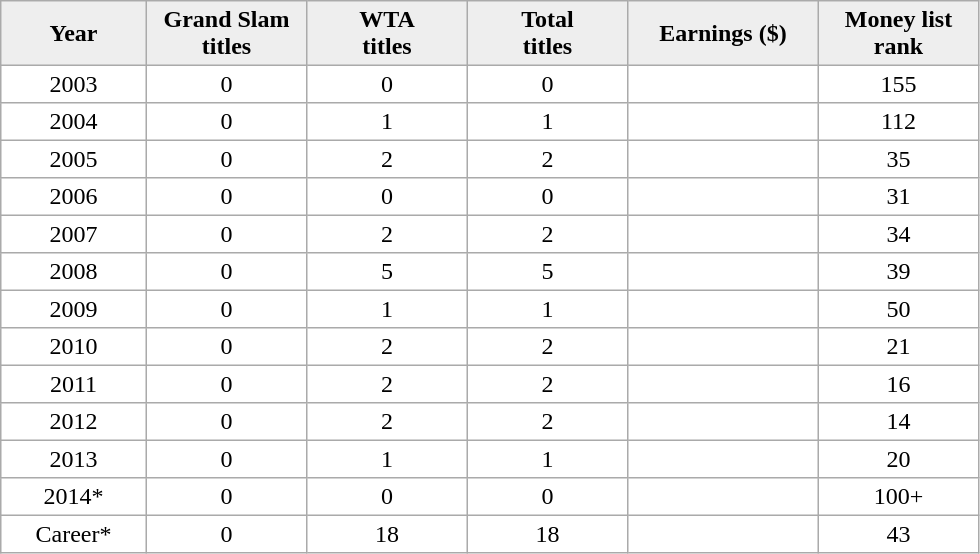<table cellpadding=3 cellspacing=0 border=1 style=border:#aaa;solid:1px;border-collapse:collapse;text-align:center;>
<tr style=background:#eee;font-weight:bold>
<td width="90">Year</td>
<td width="100">Grand Slam <br>titles</td>
<td width="100">WTA <br>titles</td>
<td width="100">Total <br>titles</td>
<td width="120">Earnings ($)</td>
<td width="100">Money list rank</td>
</tr>
<tr>
<td>2003</td>
<td>0</td>
<td>0</td>
<td>0</td>
<td align="right"></td>
<td>155</td>
</tr>
<tr>
<td>2004</td>
<td>0</td>
<td>1</td>
<td>1</td>
<td align="right"></td>
<td>112</td>
</tr>
<tr>
<td>2005</td>
<td>0</td>
<td>2</td>
<td>2</td>
<td align="right"></td>
<td>35</td>
</tr>
<tr>
<td>2006</td>
<td>0</td>
<td>0</td>
<td>0</td>
<td align="right"></td>
<td>31</td>
</tr>
<tr>
<td>2007</td>
<td>0</td>
<td>2</td>
<td>2</td>
<td align="right"></td>
<td>34</td>
</tr>
<tr>
<td>2008</td>
<td>0</td>
<td>5</td>
<td>5</td>
<td align="right"></td>
<td>39</td>
</tr>
<tr>
<td>2009</td>
<td>0</td>
<td>1</td>
<td>1</td>
<td align="right"></td>
<td>50</td>
</tr>
<tr>
<td>2010</td>
<td>0</td>
<td>2</td>
<td>2</td>
<td align="right"></td>
<td>21</td>
</tr>
<tr>
<td>2011</td>
<td>0</td>
<td>2</td>
<td>2</td>
<td align="right"></td>
<td>16</td>
</tr>
<tr>
<td>2012</td>
<td>0</td>
<td>2</td>
<td>2</td>
<td align="right"></td>
<td>14</td>
</tr>
<tr>
<td>2013</td>
<td>0</td>
<td>1</td>
<td>1</td>
<td align="right"></td>
<td>20</td>
</tr>
<tr>
<td>2014*</td>
<td>0</td>
<td>0</td>
<td>0</td>
<td align="right"></td>
<td>100+</td>
</tr>
<tr>
<td>Career*</td>
<td>0</td>
<td>18</td>
<td>18</td>
<td align="right"></td>
<td>43</td>
</tr>
</table>
